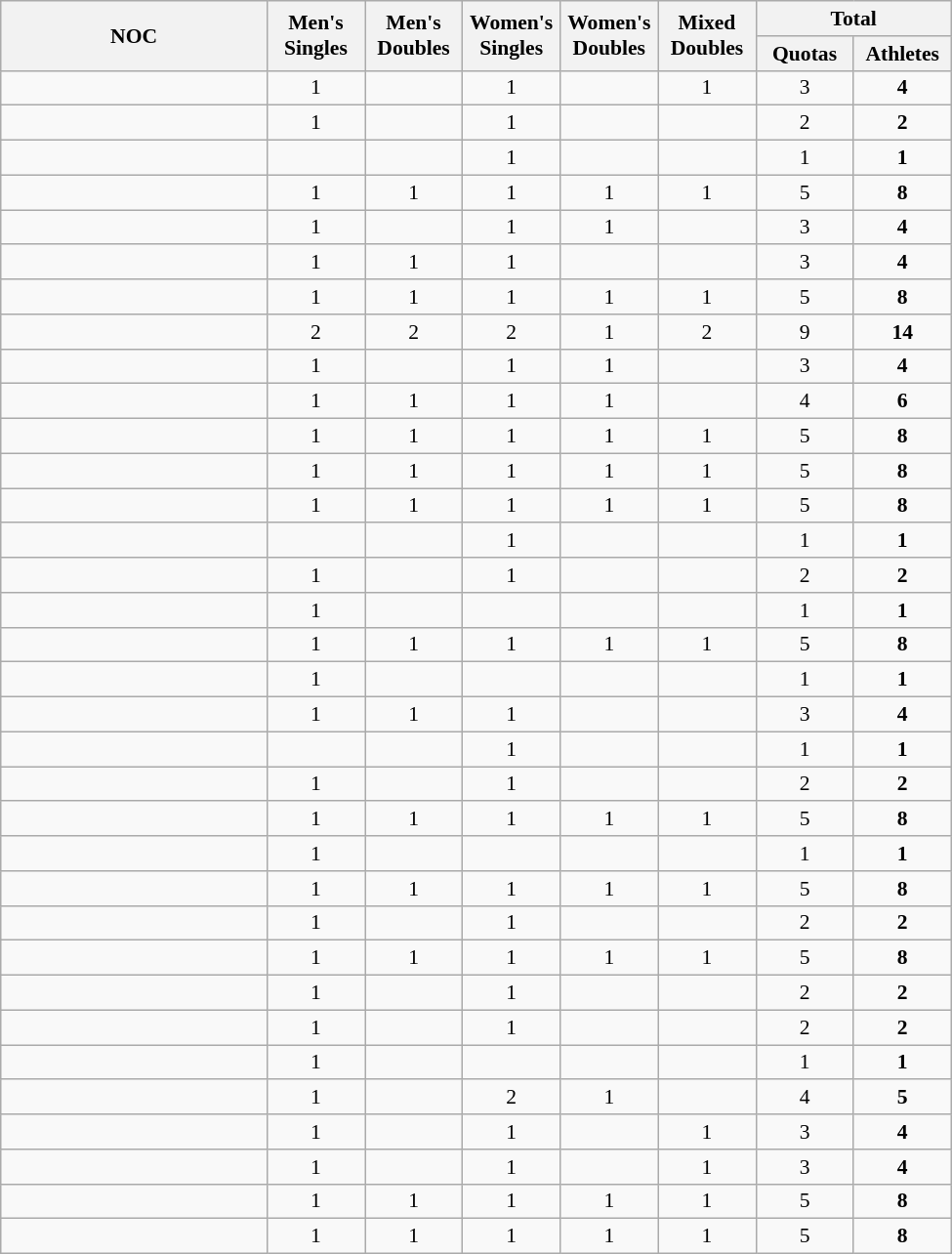<table class="wikitable" style="text-align:center; font-size:90%">
<tr>
<th rowspan="2" width=175>NOC</th>
<th rowspan="2" width=60>Men's <br>Singles</th>
<th rowspan="2" width=60>Men's <br>Doubles</th>
<th rowspan="2" width=60>Women's <br>Singles</th>
<th rowspan="2" width=60>Women's <br>Doubles</th>
<th rowspan="2" width=60>Mixed <br>Doubles</th>
<th colspan="2">Total</th>
</tr>
<tr>
<th width=60>Quotas</th>
<th width=60>Athletes</th>
</tr>
<tr>
<td align=left></td>
<td>1</td>
<td></td>
<td>1</td>
<td></td>
<td>1</td>
<td>3</td>
<td><strong>4</strong></td>
</tr>
<tr>
<td align=left></td>
<td>1</td>
<td></td>
<td>1</td>
<td></td>
<td></td>
<td>2</td>
<td><strong>2</strong></td>
</tr>
<tr>
<td align=left></td>
<td></td>
<td></td>
<td>1</td>
<td></td>
<td></td>
<td>1</td>
<td><strong>1</strong></td>
</tr>
<tr>
<td align=left></td>
<td>1</td>
<td>1</td>
<td>1</td>
<td>1</td>
<td>1</td>
<td>5</td>
<td><strong>8</strong></td>
</tr>
<tr>
<td align=left></td>
<td>1</td>
<td></td>
<td>1</td>
<td>1</td>
<td></td>
<td>3</td>
<td><strong>4</strong></td>
</tr>
<tr>
<td align=left></td>
<td>1</td>
<td>1</td>
<td>1</td>
<td></td>
<td></td>
<td>3</td>
<td><strong>4</strong></td>
</tr>
<tr>
<td align=left></td>
<td>1</td>
<td>1</td>
<td>1</td>
<td>1</td>
<td>1</td>
<td>5</td>
<td><strong>8</strong></td>
</tr>
<tr>
<td align=left></td>
<td>2</td>
<td>2</td>
<td>2</td>
<td>1</td>
<td>2</td>
<td>9</td>
<td><strong>14</strong></td>
</tr>
<tr>
<td align=left></td>
<td>1</td>
<td></td>
<td>1</td>
<td>1</td>
<td></td>
<td>3</td>
<td><strong>4</strong></td>
</tr>
<tr>
<td align=left></td>
<td>1</td>
<td>1</td>
<td>1</td>
<td>1</td>
<td></td>
<td>4</td>
<td><strong>6</strong></td>
</tr>
<tr>
<td align=left></td>
<td>1</td>
<td>1</td>
<td>1</td>
<td>1</td>
<td>1</td>
<td>5</td>
<td><strong>8</strong></td>
</tr>
<tr>
<td align=left></td>
<td>1</td>
<td>1</td>
<td>1</td>
<td>1</td>
<td>1</td>
<td>5</td>
<td><strong>8</strong></td>
</tr>
<tr>
<td align=left></td>
<td>1</td>
<td>1</td>
<td>1</td>
<td>1</td>
<td>1</td>
<td>5</td>
<td><strong>8</strong></td>
</tr>
<tr>
<td align=left></td>
<td></td>
<td></td>
<td>1</td>
<td></td>
<td></td>
<td>1</td>
<td><strong>1</strong></td>
</tr>
<tr>
<td align=left></td>
<td>1</td>
<td></td>
<td>1</td>
<td></td>
<td></td>
<td>2</td>
<td><strong>2</strong></td>
</tr>
<tr>
<td align=left></td>
<td>1</td>
<td></td>
<td></td>
<td></td>
<td></td>
<td>1</td>
<td><strong>1</strong></td>
</tr>
<tr>
<td align=left></td>
<td>1</td>
<td>1</td>
<td>1</td>
<td>1</td>
<td>1</td>
<td>5</td>
<td><strong>8</strong></td>
</tr>
<tr>
<td align=left></td>
<td>1</td>
<td></td>
<td></td>
<td></td>
<td></td>
<td>1</td>
<td><strong>1</strong></td>
</tr>
<tr>
<td align=left></td>
<td>1</td>
<td>1</td>
<td>1</td>
<td></td>
<td></td>
<td>3</td>
<td><strong>4</strong></td>
</tr>
<tr>
<td align=left></td>
<td></td>
<td></td>
<td>1</td>
<td></td>
<td></td>
<td>1</td>
<td><strong>1</strong></td>
</tr>
<tr>
<td align=left></td>
<td>1</td>
<td></td>
<td>1</td>
<td></td>
<td></td>
<td>2</td>
<td><strong>2</strong></td>
</tr>
<tr>
<td align=left></td>
<td>1</td>
<td>1</td>
<td>1</td>
<td>1</td>
<td>1</td>
<td>5</td>
<td><strong>8</strong></td>
</tr>
<tr>
<td align=left></td>
<td>1</td>
<td></td>
<td></td>
<td></td>
<td></td>
<td>1</td>
<td><strong>1</strong></td>
</tr>
<tr>
<td align=left></td>
<td>1</td>
<td>1</td>
<td>1</td>
<td>1</td>
<td>1</td>
<td>5</td>
<td><strong>8</strong></td>
</tr>
<tr>
<td align=left></td>
<td>1</td>
<td></td>
<td>1</td>
<td></td>
<td></td>
<td>2</td>
<td><strong>2</strong></td>
</tr>
<tr>
<td align=left></td>
<td>1</td>
<td>1</td>
<td>1</td>
<td>1</td>
<td>1</td>
<td>5</td>
<td><strong>8</strong></td>
</tr>
<tr>
<td align=left></td>
<td>1</td>
<td></td>
<td>1</td>
<td></td>
<td></td>
<td>2</td>
<td><strong>2</strong></td>
</tr>
<tr>
<td align=left></td>
<td>1</td>
<td></td>
<td>1</td>
<td></td>
<td></td>
<td>2</td>
<td><strong>2</strong></td>
</tr>
<tr>
<td align=left></td>
<td>1</td>
<td></td>
<td></td>
<td></td>
<td></td>
<td>1</td>
<td><strong>1</strong></td>
</tr>
<tr>
<td align=left></td>
<td>1</td>
<td></td>
<td>2</td>
<td>1</td>
<td></td>
<td>4</td>
<td><strong>5</strong></td>
</tr>
<tr>
<td align=left></td>
<td>1</td>
<td></td>
<td>1</td>
<td></td>
<td>1</td>
<td>3</td>
<td><strong>4</strong></td>
</tr>
<tr>
<td align=left></td>
<td>1</td>
<td></td>
<td>1</td>
<td></td>
<td>1</td>
<td>3</td>
<td><strong>4</strong></td>
</tr>
<tr>
<td align=left></td>
<td>1</td>
<td>1</td>
<td>1</td>
<td>1</td>
<td>1</td>
<td>5</td>
<td><strong>8</strong></td>
</tr>
<tr>
<td align=left></td>
<td>1</td>
<td>1</td>
<td>1</td>
<td>1</td>
<td>1</td>
<td>5</td>
<td><strong>8</strong></td>
</tr>
</table>
